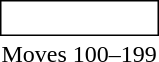<table style="display:inline; display:inline-table;">
<tr>
<td style="border: solid thin; padding: 2px;"><br></td>
</tr>
<tr>
<td style="text-align:center">Moves 100–199</td>
</tr>
</table>
